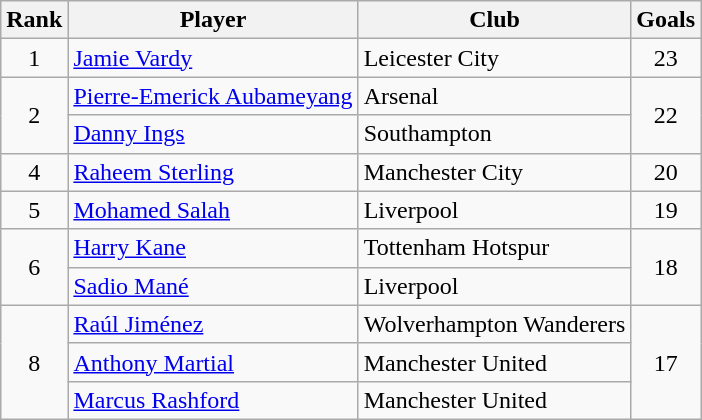<table class="wikitable" style="text-align:center">
<tr>
<th>Rank</th>
<th>Player</th>
<th>Club</th>
<th>Goals</th>
</tr>
<tr>
<td>1</td>
<td align="left"> <a href='#'>Jamie Vardy</a></td>
<td align="left">Leicester City</td>
<td>23</td>
</tr>
<tr>
<td rowspan=2>2</td>
<td align="left"> <a href='#'>Pierre-Emerick Aubameyang</a></td>
<td align="left">Arsenal</td>
<td rowspan=2>22</td>
</tr>
<tr>
<td align="left"> <a href='#'>Danny Ings</a></td>
<td align="left">Southampton</td>
</tr>
<tr>
<td>4</td>
<td align="left"> <a href='#'>Raheem Sterling</a></td>
<td align="left">Manchester City</td>
<td>20</td>
</tr>
<tr>
<td>5</td>
<td align="left"> <a href='#'>Mohamed Salah</a></td>
<td align="left">Liverpool</td>
<td>19</td>
</tr>
<tr>
<td rowspan=2>6</td>
<td align="left"> <a href='#'>Harry Kane</a></td>
<td align="left">Tottenham Hotspur</td>
<td rowspan=2>18</td>
</tr>
<tr>
<td align="left"> <a href='#'>Sadio Mané</a></td>
<td align="left">Liverpool</td>
</tr>
<tr>
<td rowspan=3>8</td>
<td align="left"> <a href='#'>Raúl Jiménez</a></td>
<td align="left">Wolverhampton Wanderers</td>
<td rowspan=3>17</td>
</tr>
<tr>
<td align="left"> <a href='#'>Anthony Martial</a></td>
<td align="left">Manchester United</td>
</tr>
<tr>
<td align="left"> <a href='#'>Marcus Rashford</a></td>
<td align="left">Manchester United</td>
</tr>
</table>
